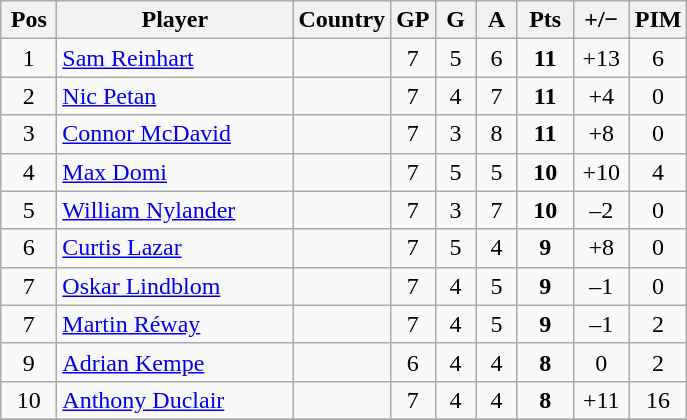<table class="wikitable sortable" style="text-align: center;">
<tr>
<th width=30>Pos</th>
<th width=150>Player</th>
<th>Country</th>
<th width=20>GP</th>
<th width=20>G</th>
<th width=20>A</th>
<th width=30>Pts</th>
<th width=30>+/−</th>
<th width=30>PIM</th>
</tr>
<tr>
<td>1</td>
<td align=left><a href='#'>Sam Reinhart</a></td>
<td align=left></td>
<td>7</td>
<td>5</td>
<td>6</td>
<td><strong>11</strong></td>
<td>+13</td>
<td>6</td>
</tr>
<tr>
<td>2</td>
<td align=left><a href='#'>Nic Petan</a></td>
<td align=left></td>
<td>7</td>
<td>4</td>
<td>7</td>
<td><strong>11</strong></td>
<td>+4</td>
<td>0</td>
</tr>
<tr>
<td>3</td>
<td align=left><a href='#'>Connor McDavid</a></td>
<td align=left></td>
<td>7</td>
<td>3</td>
<td>8</td>
<td><strong>11</strong></td>
<td>+8</td>
<td>0</td>
</tr>
<tr>
<td>4</td>
<td align=left><a href='#'>Max Domi</a></td>
<td align=left></td>
<td>7</td>
<td>5</td>
<td>5</td>
<td><strong>10</strong></td>
<td>+10</td>
<td>4</td>
</tr>
<tr>
<td>5</td>
<td align=left><a href='#'>William Nylander</a></td>
<td align=left></td>
<td>7</td>
<td>3</td>
<td>7</td>
<td><strong>10</strong></td>
<td>–2</td>
<td>0</td>
</tr>
<tr>
<td>6</td>
<td align=left><a href='#'>Curtis Lazar</a></td>
<td align=left></td>
<td>7</td>
<td>5</td>
<td>4</td>
<td><strong>9</strong></td>
<td>+8</td>
<td>0</td>
</tr>
<tr>
<td>7</td>
<td align=left><a href='#'>Oskar Lindblom</a></td>
<td align=left></td>
<td>7</td>
<td>4</td>
<td>5</td>
<td><strong>9</strong></td>
<td>–1</td>
<td>0</td>
</tr>
<tr>
<td>7</td>
<td align=left><a href='#'>Martin Réway</a></td>
<td align=left></td>
<td>7</td>
<td>4</td>
<td>5</td>
<td><strong>9</strong></td>
<td>–1</td>
<td>2</td>
</tr>
<tr>
<td>9</td>
<td align=left><a href='#'>Adrian Kempe</a></td>
<td align=left></td>
<td>6</td>
<td>4</td>
<td>4</td>
<td><strong>8</strong></td>
<td>0</td>
<td>2</td>
</tr>
<tr>
<td>10</td>
<td align=left><a href='#'>Anthony Duclair</a></td>
<td align=left></td>
<td>7</td>
<td>4</td>
<td>4</td>
<td><strong>8</strong></td>
<td>+11</td>
<td>16</td>
</tr>
<tr>
</tr>
</table>
